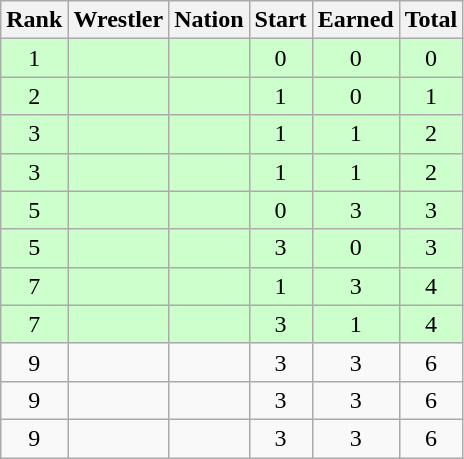<table class="wikitable sortable" style="text-align:center;">
<tr>
<th>Rank</th>
<th>Wrestler</th>
<th>Nation</th>
<th>Start</th>
<th>Earned</th>
<th>Total</th>
</tr>
<tr style="background:#cfc;">
<td>1</td>
<td align=left></td>
<td align=left></td>
<td>0</td>
<td>0</td>
<td>0</td>
</tr>
<tr style="background:#cfc;">
<td>2</td>
<td align=left></td>
<td align=left></td>
<td>1</td>
<td>0</td>
<td>1</td>
</tr>
<tr style="background:#cfc;">
<td>3</td>
<td align=left></td>
<td align=left></td>
<td>1</td>
<td>1</td>
<td>2</td>
</tr>
<tr style="background:#cfc;">
<td>3</td>
<td align=left></td>
<td align=left></td>
<td>1</td>
<td>1</td>
<td>2</td>
</tr>
<tr style="background:#cfc;">
<td>5</td>
<td align=left></td>
<td align=left></td>
<td>0</td>
<td>3</td>
<td>3</td>
</tr>
<tr style="background:#cfc;">
<td>5</td>
<td align=left></td>
<td align=left></td>
<td>3</td>
<td>0</td>
<td>3</td>
</tr>
<tr style="background:#cfc;">
<td>7</td>
<td align=left></td>
<td align=left></td>
<td>1</td>
<td>3</td>
<td>4</td>
</tr>
<tr style="background:#cfc;">
<td>7</td>
<td align=left></td>
<td align=left></td>
<td>3</td>
<td>1</td>
<td>4</td>
</tr>
<tr>
<td>9</td>
<td align=left></td>
<td align=left></td>
<td>3</td>
<td>3</td>
<td>6</td>
</tr>
<tr>
<td>9</td>
<td align=left></td>
<td align=left></td>
<td>3</td>
<td>3</td>
<td>6</td>
</tr>
<tr>
<td>9</td>
<td align=left></td>
<td align=left></td>
<td>3</td>
<td>3</td>
<td>6</td>
</tr>
</table>
